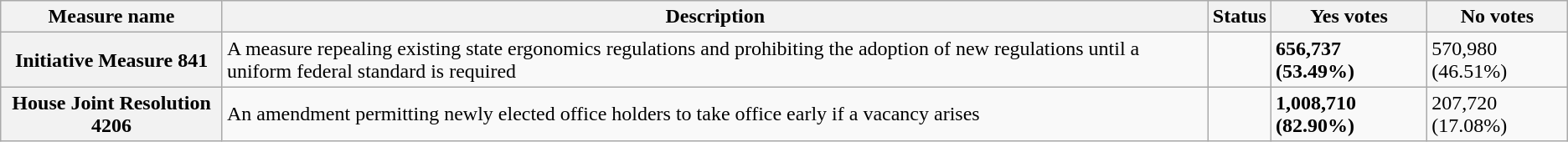<table class="wikitable sortable plainrowheaders">
<tr>
<th scope=col>Measure name</th>
<th scope=col class=unsortable>Description</th>
<th scope=col>Status</th>
<th scope=col>Yes votes</th>
<th scope=col>No votes</th>
</tr>
<tr>
<th scope=row>Initiative Measure 841</th>
<td>A measure repealing existing state ergonomics regulations and prohibiting the adoption of new regulations until a uniform federal standard is required</td>
<td></td>
<td><strong>656,737 (53.49%)</strong></td>
<td>570,980 (46.51%)</td>
</tr>
<tr>
<th scope=row>House Joint Resolution 4206</th>
<td>An amendment permitting newly elected office holders to take office early if a vacancy arises</td>
<td></td>
<td><strong>1,008,710 (82.90%)</strong></td>
<td>207,720 (17.08%)</td>
</tr>
</table>
